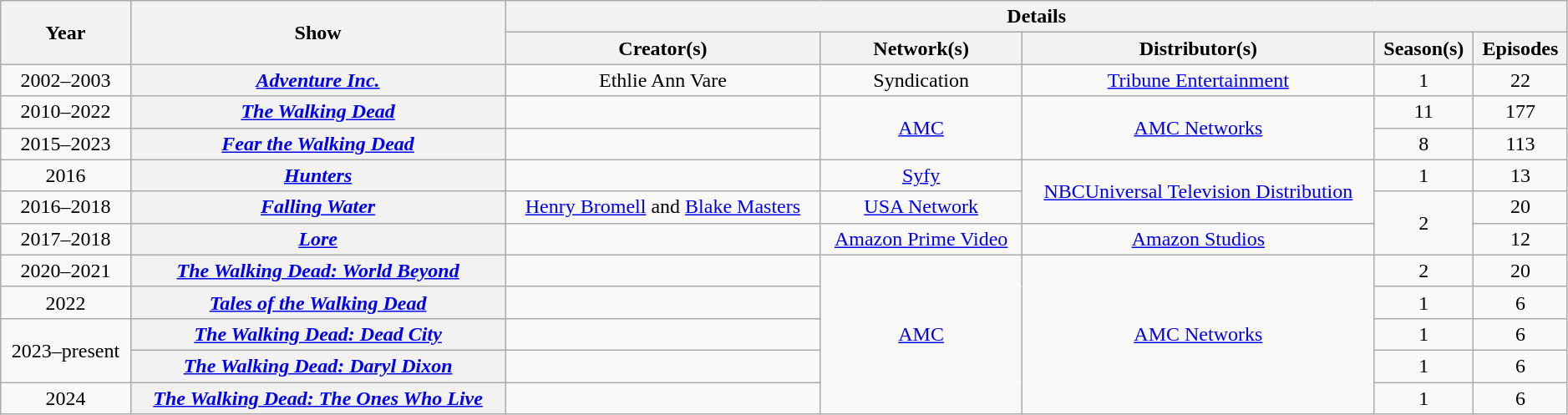<table class="wikitable sortable" style="text-align:center; width:99%;">
<tr>
<th rowspan="2">Year</th>
<th rowspan="2">Show</th>
<th colspan="5">Details</th>
</tr>
<tr>
<th>Creator(s)</th>
<th>Network(s)</th>
<th>Distributor(s)</th>
<th>Season(s)</th>
<th>Episodes</th>
</tr>
<tr>
<td>2002–2003</td>
<th><em><a href='#'>Adventure Inc.</a></em></th>
<td>Ethlie Ann Vare</td>
<td>Syndication</td>
<td><a href='#'>Tribune Entertainment</a></td>
<td>1</td>
<td>22</td>
</tr>
<tr>
<td>2010–2022</td>
<th><em><a href='#'>The Walking Dead</a></em></th>
<td></td>
<td rowspan="2"><a href='#'>AMC</a></td>
<td rowspan="2"><a href='#'>AMC Networks</a></td>
<td>11</td>
<td>177</td>
</tr>
<tr>
<td>2015–2023</td>
<th><em><a href='#'>Fear the Walking Dead</a></em></th>
<td></td>
<td>8</td>
<td>113</td>
</tr>
<tr>
<td>2016</td>
<th><em><a href='#'>Hunters</a></em></th>
<td></td>
<td><a href='#'>Syfy</a></td>
<td rowspan="2"><a href='#'>NBCUniversal Television Distribution</a></td>
<td>1</td>
<td>13</td>
</tr>
<tr>
<td>2016–2018</td>
<th><em><a href='#'>Falling Water</a></em></th>
<td><a href='#'>Henry Bromell</a> and <a href='#'>Blake Masters</a></td>
<td><a href='#'>USA Network</a></td>
<td rowspan="2">2</td>
<td>20</td>
</tr>
<tr>
<td>2017–2018</td>
<th><em><a href='#'>Lore</a></em></th>
<td></td>
<td><a href='#'>Amazon Prime Video</a></td>
<td><a href='#'>Amazon Studios</a></td>
<td>12</td>
</tr>
<tr>
<td>2020–2021</td>
<th><em><a href='#'>The Walking Dead: World Beyond</a></em></th>
<td></td>
<td rowspan="5"><a href='#'>AMC</a></td>
<td rowspan="5"><a href='#'>AMC Networks</a></td>
<td>2</td>
<td>20</td>
</tr>
<tr>
<td>2022</td>
<th><em><a href='#'>Tales of the Walking Dead</a></em></th>
<td></td>
<td>1</td>
<td>6</td>
</tr>
<tr>
<td rowspan="2">2023–present</td>
<th><em><a href='#'>The Walking Dead: Dead City</a></em></th>
<td></td>
<td>1</td>
<td>6</td>
</tr>
<tr>
<th><em><a href='#'>The Walking Dead: Daryl Dixon</a></em></th>
<td></td>
<td>1</td>
<td>6</td>
</tr>
<tr>
<td>2024</td>
<th><em><a href='#'>The Walking Dead: The Ones Who Live</a></em></th>
<td></td>
<td>1</td>
<td>6</td>
</tr>
</table>
